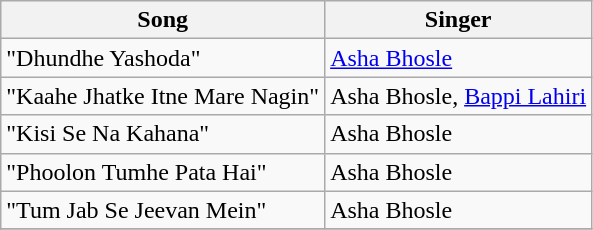<table class="wikitable">
<tr>
<th>Song</th>
<th>Singer</th>
</tr>
<tr>
<td>"Dhundhe Yashoda"</td>
<td><a href='#'>Asha Bhosle</a></td>
</tr>
<tr>
<td>"Kaahe Jhatke Itne Mare Nagin"</td>
<td>Asha Bhosle, <a href='#'>Bappi Lahiri</a></td>
</tr>
<tr>
<td>"Kisi Se Na Kahana"</td>
<td>Asha Bhosle</td>
</tr>
<tr>
<td>"Phoolon Tumhe Pata Hai"</td>
<td>Asha Bhosle</td>
</tr>
<tr>
<td>"Tum Jab Se Jeevan Mein"</td>
<td>Asha Bhosle</td>
</tr>
<tr>
</tr>
</table>
